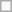<table class=wikitable>
<tr>
<td> </td>
</tr>
</table>
